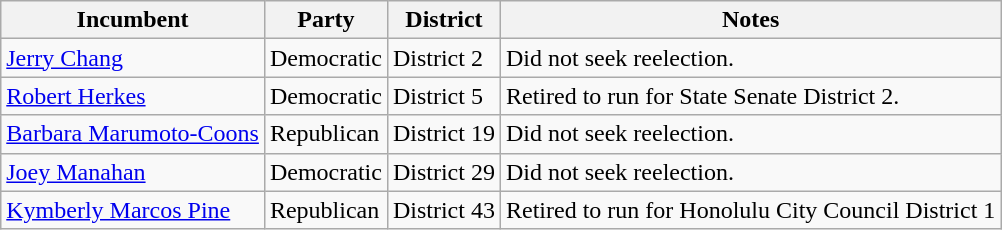<table class="wikitable sortable">
<tr>
<th>Incumbent</th>
<th>Party</th>
<th>District</th>
<th>Notes</th>
</tr>
<tr>
<td><a href='#'>Jerry Chang</a></td>
<td>Democratic</td>
<td>District 2</td>
<td>Did not seek reelection.</td>
</tr>
<tr>
<td><a href='#'>Robert Herkes</a></td>
<td>Democratic</td>
<td>District 5</td>
<td>Retired to run for State Senate District 2.</td>
</tr>
<tr>
<td><a href='#'>Barbara Marumoto-Coons</a></td>
<td>Republican</td>
<td>District 19</td>
<td>Did not seek reelection.</td>
</tr>
<tr>
<td><a href='#'>Joey Manahan</a></td>
<td>Democratic</td>
<td>District 29</td>
<td>Did not seek reelection.</td>
</tr>
<tr>
<td><a href='#'>Kymberly Marcos Pine</a></td>
<td>Republican</td>
<td>District 43</td>
<td>Retired to run for Honolulu City Council District 1</td>
</tr>
</table>
